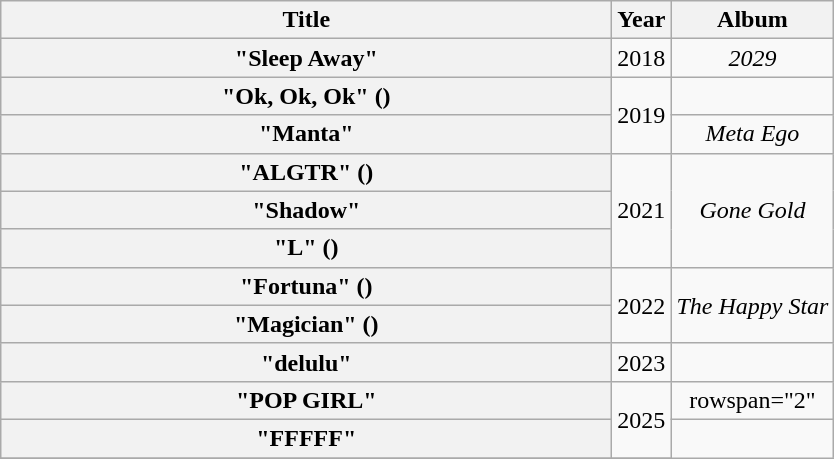<table class="wikitable plainrowheaders" style="text-align:center;">
<tr>
<th rowspan="1" scope="col" style="width:25em;">Title</th>
<th rowspan="1" scope="col">Year</th>
<th rowspan="1" scope="col">Album</th>
</tr>
<tr>
<th scope="row">"Sleep Away"</th>
<td>2018</td>
<td><em>2029</em></td>
</tr>
<tr>
<th scope="row">"Ok, Ok, Ok" ()</th>
<td rowspan="2">2019</td>
<td></td>
</tr>
<tr>
<th scope="row">"Manta"</th>
<td><em>Meta Ego</em></td>
</tr>
<tr>
<th scope="row">"ALGTR" ()</th>
<td rowspan="3">2021</td>
<td rowspan="3"><em>Gone Gold</em></td>
</tr>
<tr>
<th scope="row">"Shadow"</th>
</tr>
<tr>
<th scope="row">"L" ()</th>
</tr>
<tr>
<th scope="row">"Fortuna" ()</th>
<td rowspan="2">2022</td>
<td rowspan="2"><em>The Happy Star</em></td>
</tr>
<tr>
<th scope="row">"Magician" ()</th>
</tr>
<tr>
<th scope="row">"delulu"</th>
<td>2023</td>
<td></td>
</tr>
<tr>
<th scope="row">"POP GIRL"</th>
<td rowspan="2">2025</td>
<td>rowspan="2" </td>
</tr>
<tr>
<th scope="row">"FFFFF"</th>
</tr>
<tr>
</tr>
</table>
